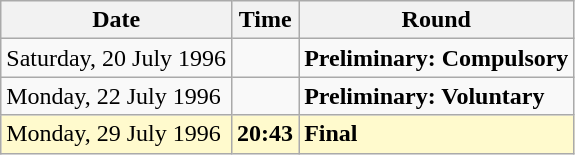<table class="wikitable">
<tr>
<th>Date</th>
<th>Time</th>
<th>Round</th>
</tr>
<tr>
<td>Saturday, 20 July 1996</td>
<td></td>
<td><strong>Preliminary: Compulsory</strong></td>
</tr>
<tr>
<td>Monday, 22 July 1996</td>
<td></td>
<td><strong>Preliminary: Voluntary</strong></td>
</tr>
<tr style=background:lemonchiffon>
<td>Monday, 29 July 1996</td>
<td><strong>20:43</strong></td>
<td><strong>Final</strong></td>
</tr>
</table>
